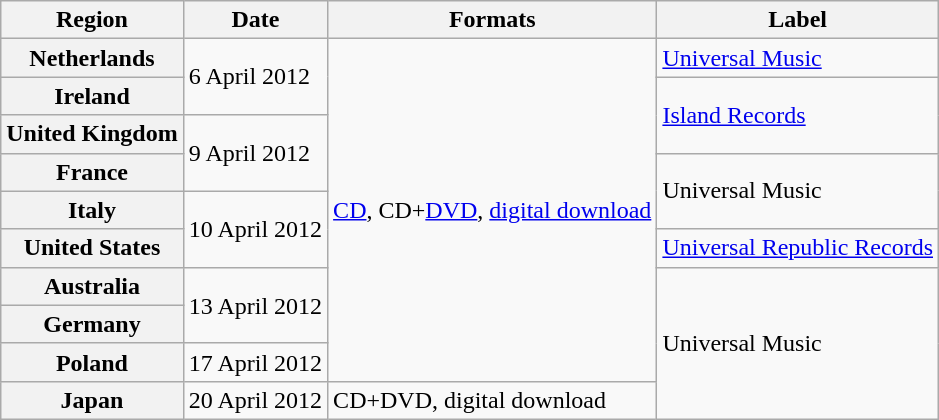<table class="wikitable plainrowheaders">
<tr>
<th scope="col">Region</th>
<th scope="col">Date</th>
<th scope="col">Formats</th>
<th scope="col">Label</th>
</tr>
<tr>
<th scope="row">Netherlands</th>
<td rowspan="2">6 April 2012</td>
<td rowspan="9"><a href='#'>CD</a>, CD+<a href='#'>DVD</a>, <a href='#'>digital download</a></td>
<td><a href='#'>Universal Music</a></td>
</tr>
<tr>
<th scope="row">Ireland</th>
<td rowspan="2"><a href='#'>Island Records</a></td>
</tr>
<tr>
<th scope="row">United Kingdom</th>
<td rowspan="2">9 April 2012</td>
</tr>
<tr>
<th scope="row">France</th>
<td rowspan="2">Universal Music</td>
</tr>
<tr>
<th scope="row">Italy</th>
<td rowspan="2">10 April 2012</td>
</tr>
<tr>
<th scope="row">United States</th>
<td><a href='#'>Universal Republic Records</a></td>
</tr>
<tr>
<th scope="row">Australia</th>
<td rowspan="2">13 April 2012</td>
<td rowspan="4">Universal Music</td>
</tr>
<tr>
<th scope="row">Germany</th>
</tr>
<tr>
<th scope="row">Poland</th>
<td>17 April 2012</td>
</tr>
<tr>
<th scope="row">Japan</th>
<td>20 April 2012</td>
<td>CD+DVD, digital download</td>
</tr>
</table>
